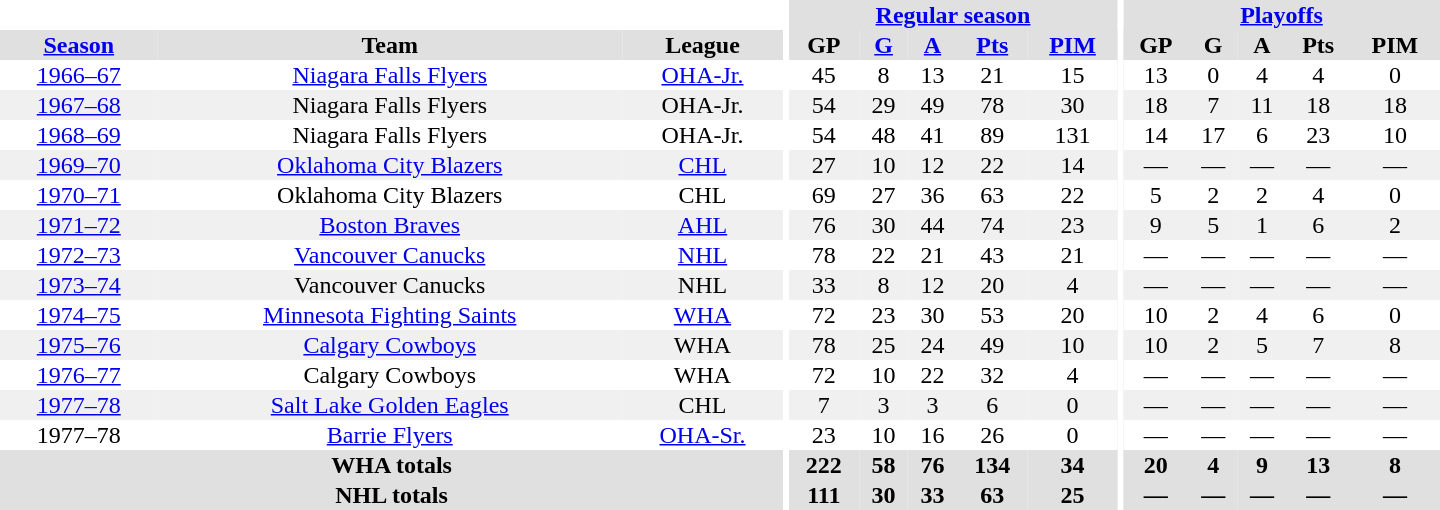<table border="0" cellpadding="1" cellspacing="0" style="text-align:center; width:60em">
<tr bgcolor="#e0e0e0">
<th colspan="3" bgcolor="#ffffff"></th>
<th rowspan="100" bgcolor="#ffffff"></th>
<th colspan="5"><a href='#'>Regular season</a></th>
<th rowspan="100" bgcolor="#ffffff"></th>
<th colspan="5"><a href='#'>Playoffs</a></th>
</tr>
<tr bgcolor="#e0e0e0">
<th><a href='#'>Season</a></th>
<th>Team</th>
<th>League</th>
<th>GP</th>
<th><a href='#'>G</a></th>
<th><a href='#'>A</a></th>
<th><a href='#'>Pts</a></th>
<th><a href='#'>PIM</a></th>
<th>GP</th>
<th>G</th>
<th>A</th>
<th>Pts</th>
<th>PIM</th>
</tr>
<tr>
<td><a href='#'>1966–67</a></td>
<td><a href='#'>Niagara Falls Flyers</a></td>
<td><a href='#'>OHA-Jr.</a></td>
<td>45</td>
<td>8</td>
<td>13</td>
<td>21</td>
<td>15</td>
<td>13</td>
<td>0</td>
<td>4</td>
<td>4</td>
<td>0</td>
</tr>
<tr bgcolor="#f0f0f0">
<td><a href='#'>1967–68</a></td>
<td>Niagara Falls Flyers</td>
<td>OHA-Jr.</td>
<td>54</td>
<td>29</td>
<td>49</td>
<td>78</td>
<td>30</td>
<td>18</td>
<td>7</td>
<td>11</td>
<td>18</td>
<td>18</td>
</tr>
<tr>
<td><a href='#'>1968–69</a></td>
<td>Niagara Falls Flyers</td>
<td>OHA-Jr.</td>
<td>54</td>
<td>48</td>
<td>41</td>
<td>89</td>
<td>131</td>
<td>14</td>
<td>17</td>
<td>6</td>
<td>23</td>
<td>10</td>
</tr>
<tr bgcolor="#f0f0f0">
<td><a href='#'>1969–70</a></td>
<td><a href='#'>Oklahoma City Blazers</a></td>
<td><a href='#'>CHL</a></td>
<td>27</td>
<td>10</td>
<td>12</td>
<td>22</td>
<td>14</td>
<td>—</td>
<td>—</td>
<td>—</td>
<td>—</td>
<td>—</td>
</tr>
<tr>
<td><a href='#'>1970–71</a></td>
<td>Oklahoma City Blazers</td>
<td>CHL</td>
<td>69</td>
<td>27</td>
<td>36</td>
<td>63</td>
<td>22</td>
<td>5</td>
<td>2</td>
<td>2</td>
<td>4</td>
<td>0</td>
</tr>
<tr bgcolor="#f0f0f0">
<td><a href='#'>1971–72</a></td>
<td><a href='#'>Boston Braves</a></td>
<td><a href='#'>AHL</a></td>
<td>76</td>
<td>30</td>
<td>44</td>
<td>74</td>
<td>23</td>
<td>9</td>
<td>5</td>
<td>1</td>
<td>6</td>
<td>2</td>
</tr>
<tr>
<td><a href='#'>1972–73</a></td>
<td><a href='#'>Vancouver Canucks</a></td>
<td><a href='#'>NHL</a></td>
<td>78</td>
<td>22</td>
<td>21</td>
<td>43</td>
<td>21</td>
<td>—</td>
<td>—</td>
<td>—</td>
<td>—</td>
<td>—</td>
</tr>
<tr bgcolor="#f0f0f0">
<td><a href='#'>1973–74</a></td>
<td>Vancouver Canucks</td>
<td>NHL</td>
<td>33</td>
<td>8</td>
<td>12</td>
<td>20</td>
<td>4</td>
<td>—</td>
<td>—</td>
<td>—</td>
<td>—</td>
<td>—</td>
</tr>
<tr>
<td><a href='#'>1974–75</a></td>
<td><a href='#'>Minnesota Fighting Saints</a></td>
<td><a href='#'>WHA</a></td>
<td>72</td>
<td>23</td>
<td>30</td>
<td>53</td>
<td>20</td>
<td>10</td>
<td>2</td>
<td>4</td>
<td>6</td>
<td>0</td>
</tr>
<tr bgcolor="#f0f0f0">
<td><a href='#'>1975–76</a></td>
<td><a href='#'>Calgary Cowboys</a></td>
<td>WHA</td>
<td>78</td>
<td>25</td>
<td>24</td>
<td>49</td>
<td>10</td>
<td>10</td>
<td>2</td>
<td>5</td>
<td>7</td>
<td>8</td>
</tr>
<tr>
<td><a href='#'>1976–77</a></td>
<td>Calgary Cowboys</td>
<td>WHA</td>
<td>72</td>
<td>10</td>
<td>22</td>
<td>32</td>
<td>4</td>
<td>—</td>
<td>—</td>
<td>—</td>
<td>—</td>
<td>—</td>
</tr>
<tr bgcolor="#f0f0f0">
<td><a href='#'>1977–78</a></td>
<td><a href='#'>Salt Lake Golden Eagles</a></td>
<td>CHL</td>
<td>7</td>
<td>3</td>
<td>3</td>
<td>6</td>
<td>0</td>
<td>—</td>
<td>—</td>
<td>—</td>
<td>—</td>
<td>—</td>
</tr>
<tr>
<td>1977–78</td>
<td><a href='#'>Barrie Flyers</a></td>
<td><a href='#'>OHA-Sr.</a></td>
<td>23</td>
<td>10</td>
<td>16</td>
<td>26</td>
<td>0</td>
<td>—</td>
<td>—</td>
<td>—</td>
<td>—</td>
<td>—</td>
</tr>
<tr bgcolor="#e0e0e0">
<th colspan="3">WHA totals</th>
<th>222</th>
<th>58</th>
<th>76</th>
<th>134</th>
<th>34</th>
<th>20</th>
<th>4</th>
<th>9</th>
<th>13</th>
<th>8</th>
</tr>
<tr bgcolor="#e0e0e0">
<th colspan="3">NHL totals</th>
<th>111</th>
<th>30</th>
<th>33</th>
<th>63</th>
<th>25</th>
<th>—</th>
<th>—</th>
<th>—</th>
<th>—</th>
<th>—</th>
</tr>
</table>
